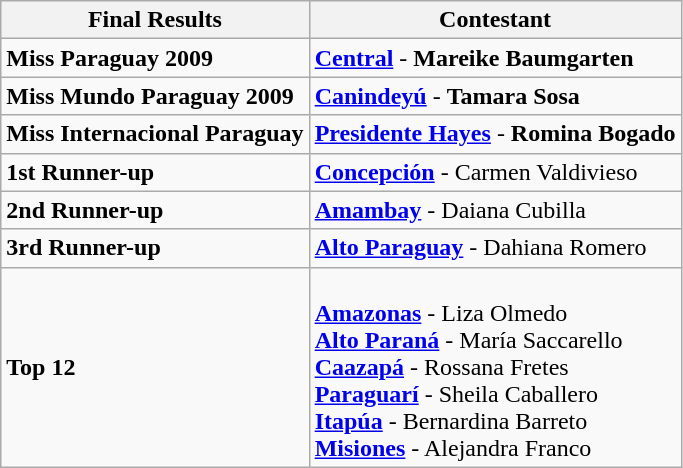<table class="wikitable">
<tr>
<th>Final Results</th>
<th>Contestant</th>
</tr>
<tr>
<td><strong>Miss Paraguay 2009</strong></td>
<td> <strong><a href='#'>Central</a></strong> - <strong>Mareike Baumgarten</strong></td>
</tr>
<tr>
<td><strong>Miss Mundo Paraguay 2009</strong></td>
<td> <strong><a href='#'>Canindeyú</a></strong> - <strong>Tamara Sosa</strong></td>
</tr>
<tr>
<td><strong>Miss Internacional Paraguay</strong></td>
<td> <strong><a href='#'>Presidente Hayes</a></strong> - <strong>Romina Bogado</strong></td>
</tr>
<tr>
<td><strong>1st Runner-up</strong></td>
<td> <strong><a href='#'>Concepción</a></strong> - Carmen Valdivieso</td>
</tr>
<tr>
<td><strong>2nd Runner-up</strong></td>
<td> <strong><a href='#'>Amambay</a></strong> - Daiana Cubilla</td>
</tr>
<tr>
<td><strong>3rd Runner-up</strong></td>
<td> <strong><a href='#'>Alto Paraguay</a></strong> - Dahiana Romero</td>
</tr>
<tr>
<td><strong>Top 12</strong></td>
<td><br> <strong><a href='#'>Amazonas</a></strong> - Liza Olmedo<br>
 <strong><a href='#'>Alto Paraná</a></strong> - María Saccarello<br>
 <strong><a href='#'>Caazapá</a></strong> - Rossana Fretes<br>
 <strong><a href='#'>Paraguarí</a></strong> - Sheila Caballero<br>
 <strong><a href='#'>Itapúa</a></strong> - Bernardina Barreto<br>
 <strong><a href='#'>Misiones</a></strong> - Alejandra Franco<br></td>
</tr>
</table>
